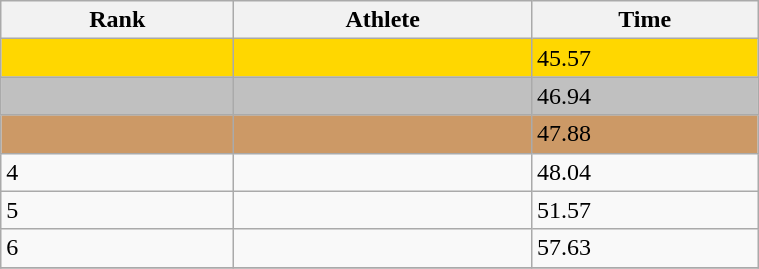<table class="wikitable" width=40%>
<tr>
<th>Rank</th>
<th>Athlete</th>
<th>Time</th>
</tr>
<tr bgcolor=gold>
<td></td>
<td></td>
<td>45.57</td>
</tr>
<tr bgcolor=silver>
<td></td>
<td></td>
<td>46.94</td>
</tr>
<tr bgcolor=cc9966>
<td></td>
<td></td>
<td>47.88</td>
</tr>
<tr>
<td>4</td>
<td></td>
<td>48.04</td>
</tr>
<tr>
<td>5</td>
<td></td>
<td>51.57</td>
</tr>
<tr>
<td>6</td>
<td></td>
<td>57.63</td>
</tr>
<tr>
</tr>
</table>
